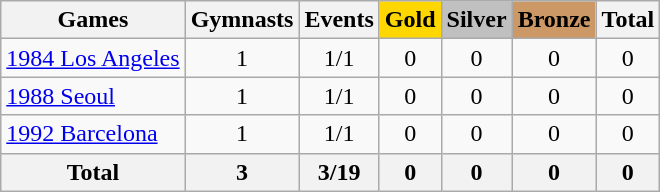<table class="wikitable sortable" style="text-align:center">
<tr>
<th>Games</th>
<th>Gymnasts</th>
<th>Events</th>
<th style="background-color:gold;">Gold</th>
<th style="background-color:silver;">Silver</th>
<th style="background-color:#c96;">Bronze</th>
<th>Total</th>
</tr>
<tr>
<td align=left><a href='#'>1984 Los Angeles</a></td>
<td>1</td>
<td>1/1</td>
<td>0</td>
<td>0</td>
<td>0</td>
<td>0</td>
</tr>
<tr>
<td align=left><a href='#'>1988 Seoul</a></td>
<td>1</td>
<td>1/1</td>
<td>0</td>
<td>0</td>
<td>0</td>
<td>0</td>
</tr>
<tr>
<td align=left><a href='#'>1992 Barcelona</a></td>
<td>1</td>
<td>1/1</td>
<td>0</td>
<td>0</td>
<td>0</td>
<td>0</td>
</tr>
<tr>
<th>Total</th>
<th>3</th>
<th>3/19</th>
<th>0</th>
<th>0</th>
<th>0</th>
<th>0</th>
</tr>
</table>
